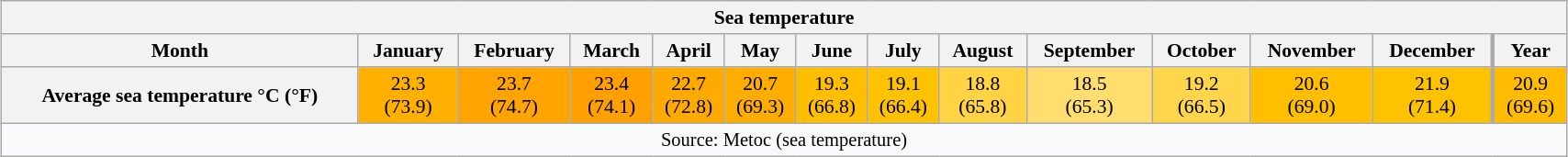<table style="width:90%;text-align:center;font-size:90%;line-height:1.2em;margin-left:auto;margin-right:auto" class="wikitable">
<tr>
<th Colspan=14>Sea temperature</th>
</tr>
<tr>
<th>Month</th>
<th>January</th>
<th>February</th>
<th>March</th>
<th>April</th>
<th>May</th>
<th>June</th>
<th>July</th>
<th>August</th>
<th>September</th>
<th>October</th>
<th>November</th>
<th>December</th>
<th style="border-left-width:medium">Year</th>
</tr>
<tr>
<th>Average sea temperature °C (°F)</th>
<td style="background:#FFB000;color:#000000;">23.3<br>(73.9)</td>
<td style="background:#FFA400;color:#000000;">23.7<br>(74.7)</td>
<td style="background:#FFA000;color:#000000;">23.4<br>(74.1)</td>
<td style="background:#FFAA00;color:#000000;">22.7<br>(72.8)</td>
<td style="background:#FFAE00;color:#000000;">20.7<br>(69.3)</td>
<td style="background:#FFBE00;color:#000000;">19.3<br>(66.8)</td>
<td style="background:#FFC200;color:#000000;">19.1<br>(66.4)</td>
<td style="background:#FFD344;color:#000000;">18.8<br>(65.8)</td>
<td style="background:#FFDD6E;color:#000000;">18.5<br>(65.3)</td>
<td style="background:#FFD54C;color:#000000;">19.2<br>(66.5)</td>
<td style="background:#FFBE00;color:#000000;">20.6<br>(69.0)</td>
<td style="background:#FFC200;color:#000000;">21.9<br>(71.4)</td>
<td style="background:#FFBC00;color:#000000;border-left-width:medium">20.9<br>(69.6)</td>
</tr>
<tr>
<th Colspan=14 style="background:#f8f9fa;font-weight:normal;font-size:95%;">Source: Metoc (sea temperature) </th>
</tr>
</table>
